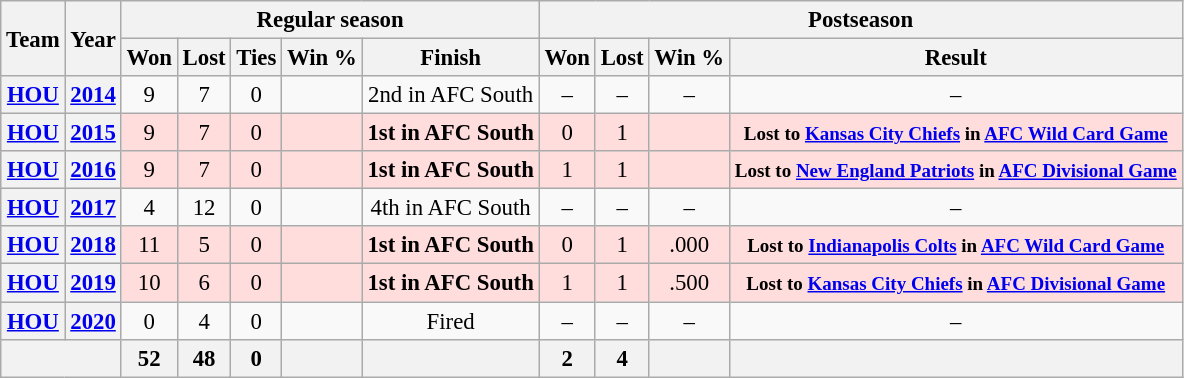<table class="wikitable" style="font-size: 95%; text-align:center;">
<tr>
<th rowspan="2">Team</th>
<th rowspan="2">Year</th>
<th colspan="5">Regular season</th>
<th colspan="4">Postseason</th>
</tr>
<tr>
<th>Won</th>
<th>Lost</th>
<th>Ties</th>
<th>Win %</th>
<th>Finish</th>
<th>Won</th>
<th>Lost</th>
<th>Win %</th>
<th>Result</th>
</tr>
<tr>
<th><a href='#'>HOU</a></th>
<th><a href='#'>2014</a></th>
<td>9</td>
<td>7</td>
<td>0</td>
<td></td>
<td>2nd in AFC South</td>
<td>–</td>
<td>–</td>
<td>–</td>
<td>–</td>
</tr>
<tr style="background:#fdd;">
<th><a href='#'>HOU</a></th>
<th><a href='#'>2015</a></th>
<td>9</td>
<td>7</td>
<td>0</td>
<td></td>
<td><strong>1st in AFC South</strong></td>
<td>0</td>
<td>1</td>
<td></td>
<td><small><strong>Lost to <a href='#'>Kansas City Chiefs</a> in <a href='#'>AFC Wild Card Game</a></strong></small></td>
</tr>
<tr style=background:#fdd;">
<th><a href='#'>HOU</a></th>
<th><a href='#'>2016</a></th>
<td>9</td>
<td>7</td>
<td>0</td>
<td></td>
<td><strong>1st in AFC South</strong></td>
<td>1</td>
<td>1</td>
<td></td>
<td><small><strong>Lost to <a href='#'>New England Patriots</a> in <a href='#'>AFC Divisional Game</a></strong></small></td>
</tr>
<tr>
<th><a href='#'>HOU</a></th>
<th><a href='#'>2017</a></th>
<td>4</td>
<td>12</td>
<td>0</td>
<td></td>
<td>4th in AFC South</td>
<td>–</td>
<td>–</td>
<td>–</td>
<td>–</td>
</tr>
<tr style=background:#fdd;">
<th><a href='#'>HOU</a></th>
<th><a href='#'>2018</a></th>
<td>11</td>
<td>5</td>
<td>0</td>
<td></td>
<td><strong>1st in AFC South</strong></td>
<td>0</td>
<td>1</td>
<td>.000</td>
<td><small><strong>Lost to <a href='#'>Indianapolis Colts</a> in <a href='#'>AFC Wild Card Game</a></strong></small></td>
</tr>
<tr style=background:#fdd;">
<th><a href='#'>HOU</a></th>
<th><a href='#'>2019</a></th>
<td>10</td>
<td>6</td>
<td>0</td>
<td></td>
<td><strong>1st in AFC South</strong></td>
<td>1</td>
<td>1</td>
<td>.500</td>
<td><small><strong>Lost to <a href='#'>Kansas City Chiefs</a> in <a href='#'>AFC Divisional Game</a></strong></small></td>
</tr>
<tr>
<th><a href='#'>HOU</a></th>
<th><a href='#'>2020</a></th>
<td>0</td>
<td>4</td>
<td>0</td>
<td></td>
<td>Fired</td>
<td>–</td>
<td>–</td>
<td>–</td>
<td>–</td>
</tr>
<tr>
<th colspan="2"></th>
<th>52</th>
<th>48</th>
<th>0</th>
<th></th>
<th></th>
<th>2</th>
<th>4</th>
<th></th>
<th></th>
</tr>
</table>
